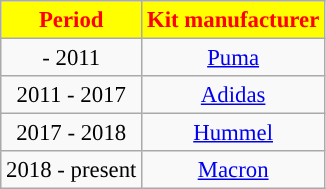<table class="wikitable" style="font-size: 95%; text-align:center">
<tr>
<th scope=col style="color:red; background:yellow">Period</th>
<th scope=col style="color:red; background:yellow">Kit manufacturer</th>
</tr>
<tr>
<td>- 2011</td>
<td> <a href='#'>Puma</a></td>
</tr>
<tr>
<td>2011 - 2017</td>
<td> <a href='#'>Adidas</a></td>
</tr>
<tr>
<td>2017 - 2018</td>
<td> <a href='#'>Hummel</a></td>
</tr>
<tr>
<td>2018 - present</td>
<td> <a href='#'>Macron</a></td>
</tr>
</table>
